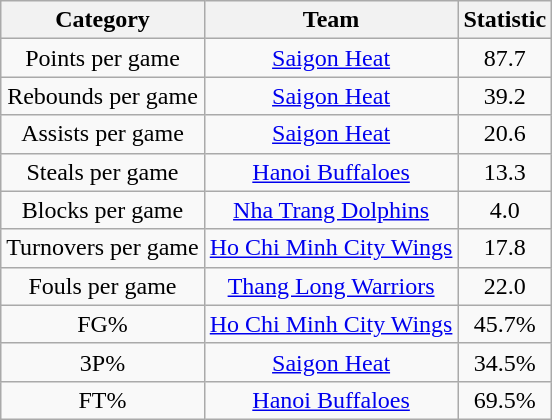<table class="wikitable" style="text-align:center">
<tr>
<th>Category</th>
<th>Team</th>
<th>Statistic</th>
</tr>
<tr>
<td>Points per game</td>
<td><a href='#'>Saigon Heat</a></td>
<td>87.7</td>
</tr>
<tr>
<td>Rebounds per game</td>
<td><a href='#'>Saigon Heat</a></td>
<td>39.2</td>
</tr>
<tr>
<td>Assists per game</td>
<td><a href='#'>Saigon Heat</a></td>
<td>20.6</td>
</tr>
<tr>
<td>Steals per game</td>
<td><a href='#'>Hanoi Buffaloes</a></td>
<td>13.3</td>
</tr>
<tr>
<td>Blocks per game</td>
<td><a href='#'>Nha Trang Dolphins</a></td>
<td>4.0</td>
</tr>
<tr>
<td>Turnovers per game</td>
<td><a href='#'>Ho Chi Minh City Wings</a></td>
<td>17.8</td>
</tr>
<tr>
<td>Fouls per game</td>
<td><a href='#'>Thang Long Warriors</a></td>
<td>22.0</td>
</tr>
<tr>
<td>FG%</td>
<td><a href='#'>Ho Chi Minh City Wings</a></td>
<td>45.7%</td>
</tr>
<tr>
<td>3P%</td>
<td><a href='#'>Saigon Heat</a></td>
<td>34.5%</td>
</tr>
<tr>
<td>FT%</td>
<td><a href='#'>Hanoi Buffaloes</a></td>
<td>69.5%</td>
</tr>
</table>
